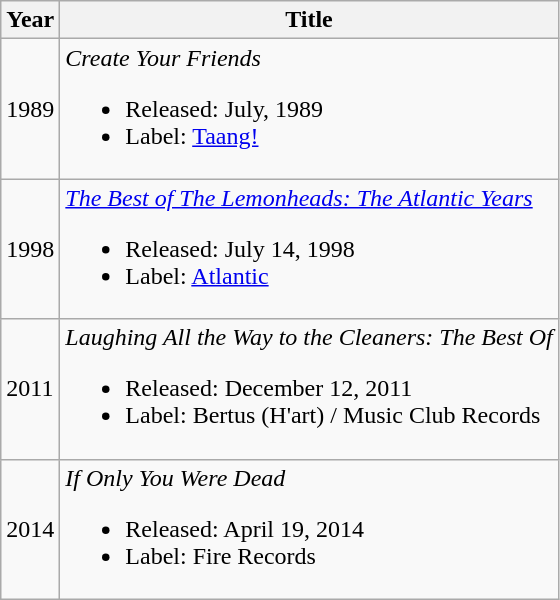<table class="wikitable">
<tr>
<th>Year</th>
<th>Title</th>
</tr>
<tr>
<td>1989</td>
<td><em>Create Your Friends</em><br><ul><li>Released: July, 1989</li><li>Label: <a href='#'>Taang!</a></li></ul></td>
</tr>
<tr>
<td>1998</td>
<td><em><a href='#'>The Best of The Lemonheads: The Atlantic Years</a></em><br><ul><li>Released: July 14, 1998</li><li>Label: <a href='#'>Atlantic</a></li></ul></td>
</tr>
<tr>
<td>2011</td>
<td><em>Laughing All the Way to the Cleaners: The Best Of</em><br><ul><li>Released: December 12, 2011</li><li>Label: Bertus (H'art) / Music Club Records</li></ul></td>
</tr>
<tr>
<td>2014</td>
<td><em>If Only You Were Dead</em><br><ul><li>Released: April 19, 2014</li><li>Label: Fire Records</li></ul></td>
</tr>
</table>
